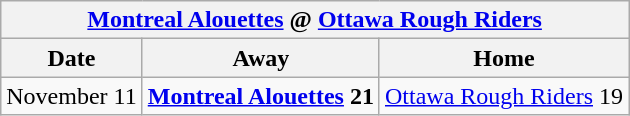<table class="wikitable">
<tr>
<th colspan="4"><a href='#'>Montreal Alouettes</a> @ <a href='#'>Ottawa Rough Riders</a></th>
</tr>
<tr>
<th>Date</th>
<th>Away</th>
<th>Home</th>
</tr>
<tr>
<td>November 11</td>
<td><strong><a href='#'>Montreal Alouettes</a> 21</strong></td>
<td><a href='#'>Ottawa Rough Riders</a> 19</td>
</tr>
</table>
